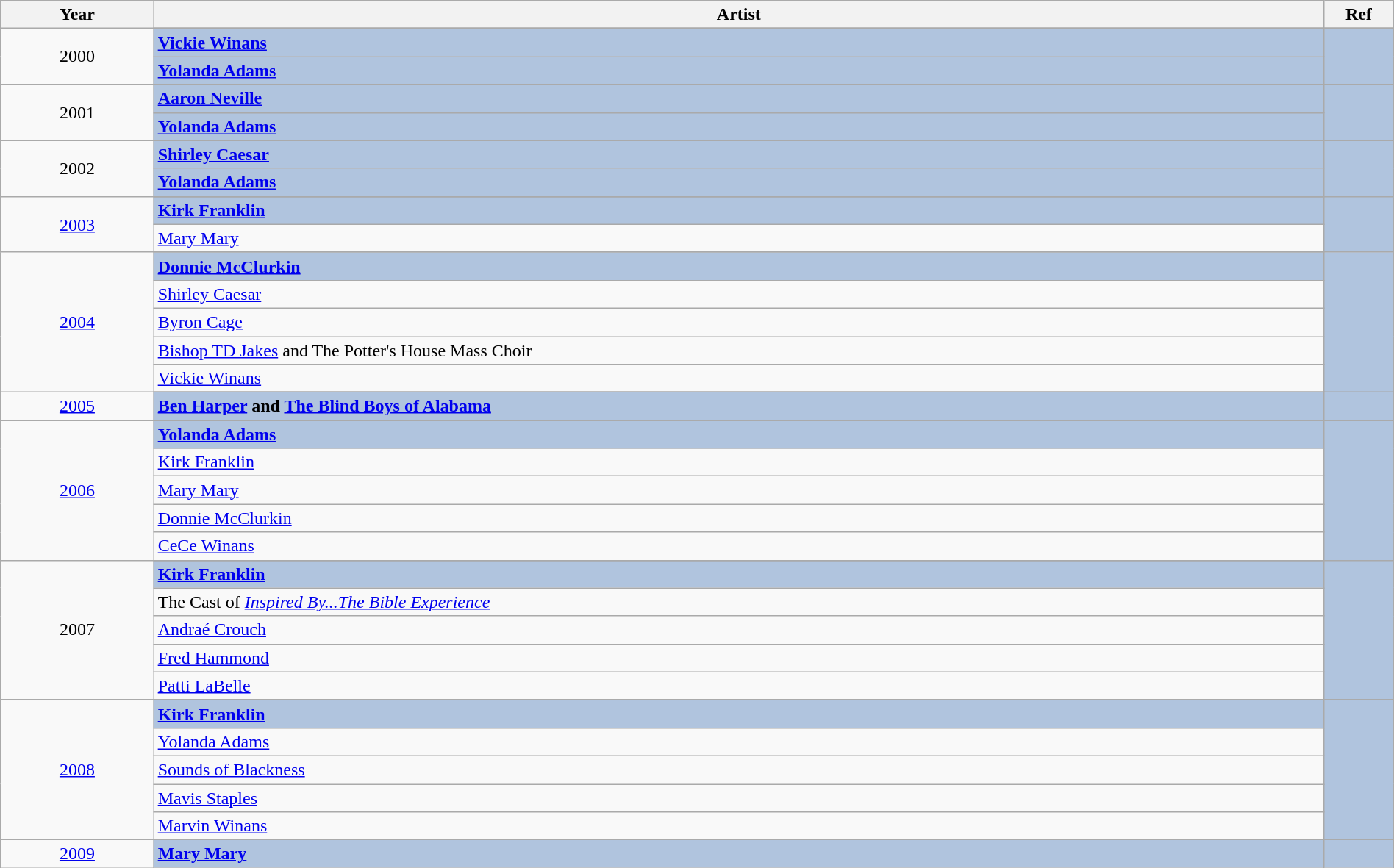<table class="wikitable" style="width:100%;">
<tr style="background:#bebebe;">
<th style="width:11%;">Year</th>
<th style="width:84%;">Artist</th>
<th style="width:5%;">Ref</th>
</tr>
<tr>
<td rowspan="3" align="center">2000</td>
</tr>
<tr style="background:#B0C4DE">
<td><strong><a href='#'>Vickie Winans</a> </strong></td>
<td rowspan="3" align="center"></td>
</tr>
<tr style="background:#B0C4DE">
<td><strong><a href='#'>Yolanda Adams</a> </strong></td>
</tr>
<tr>
<td rowspan="3" align="center">2001</td>
</tr>
<tr style="background:#B0C4DE">
<td><strong><a href='#'>Aaron Neville</a> </strong></td>
<td rowspan="3" align="center"></td>
</tr>
<tr style="background:#B0C4DE">
<td><strong><a href='#'>Yolanda Adams</a> </strong></td>
</tr>
<tr>
<td rowspan="3" align="center">2002</td>
</tr>
<tr style="background:#B0C4DE">
<td><strong><a href='#'>Shirley Caesar</a> </strong></td>
<td rowspan="3" align="center"></td>
</tr>
<tr style="background:#B0C4DE">
<td><strong><a href='#'>Yolanda Adams</a> </strong></td>
</tr>
<tr>
<td rowspan="3" align="center"><a href='#'>2003</a></td>
</tr>
<tr style="background:#B0C4DE">
<td><strong><a href='#'>Kirk Franklin</a></strong></td>
<td rowspan="3" align="center"></td>
</tr>
<tr>
<td><a href='#'>Mary Mary</a></td>
</tr>
<tr>
<td rowspan="6" align="center"><a href='#'>2004</a></td>
</tr>
<tr style="background:#B0C4DE">
<td><strong><a href='#'>Donnie McClurkin</a></strong></td>
<td rowspan="6" align="center"></td>
</tr>
<tr>
<td><a href='#'>Shirley Caesar</a></td>
</tr>
<tr>
<td><a href='#'>Byron Cage</a></td>
</tr>
<tr>
<td><a href='#'>Bishop TD Jakes</a> and The Potter's House Mass Choir</td>
</tr>
<tr>
<td><a href='#'>Vickie Winans</a></td>
</tr>
<tr>
<td rowspan="2" align="center"><a href='#'>2005</a></td>
</tr>
<tr style="background:#B0C4DE">
<td><strong><a href='#'>Ben Harper</a> and <a href='#'>The Blind Boys of Alabama</a></strong></td>
<td rowspan="2" align="center"></td>
</tr>
<tr>
<td rowspan="6" align="center"><a href='#'>2006</a></td>
</tr>
<tr style="background:#B0C4DE">
<td><strong><a href='#'>Yolanda Adams</a></strong></td>
<td rowspan="6" align="center"></td>
</tr>
<tr>
<td><a href='#'>Kirk Franklin</a></td>
</tr>
<tr>
<td><a href='#'>Mary Mary</a></td>
</tr>
<tr>
<td><a href='#'>Donnie McClurkin</a></td>
</tr>
<tr>
<td><a href='#'>CeCe Winans</a></td>
</tr>
<tr>
<td rowspan="6" align="center">2007</td>
</tr>
<tr style="background:#B0C4DE">
<td><strong><a href='#'>Kirk Franklin</a></strong></td>
<td rowspan="6" align="center"></td>
</tr>
<tr>
<td>The Cast of <em><a href='#'>Inspired By...The Bible Experience</a></em></td>
</tr>
<tr>
<td><a href='#'>Andraé Crouch</a></td>
</tr>
<tr>
<td><a href='#'>Fred Hammond</a></td>
</tr>
<tr>
<td><a href='#'>Patti LaBelle</a></td>
</tr>
<tr>
<td rowspan="6" align="center"><a href='#'>2008</a></td>
</tr>
<tr style="background:#B0C4DE">
<td><strong><a href='#'>Kirk Franklin</a></strong></td>
<td rowspan="6" align="center"></td>
</tr>
<tr>
<td><a href='#'>Yolanda Adams</a></td>
</tr>
<tr>
<td><a href='#'>Sounds of Blackness</a></td>
</tr>
<tr>
<td><a href='#'>Mavis Staples</a></td>
</tr>
<tr>
<td><a href='#'>Marvin Winans</a></td>
</tr>
<tr>
<td rowspan="2" align="center"><a href='#'>2009</a></td>
</tr>
<tr style="background:#B0C4DE">
<td><strong><a href='#'>Mary Mary</a></strong></td>
<td rowspan="2" align="center"></td>
</tr>
</table>
